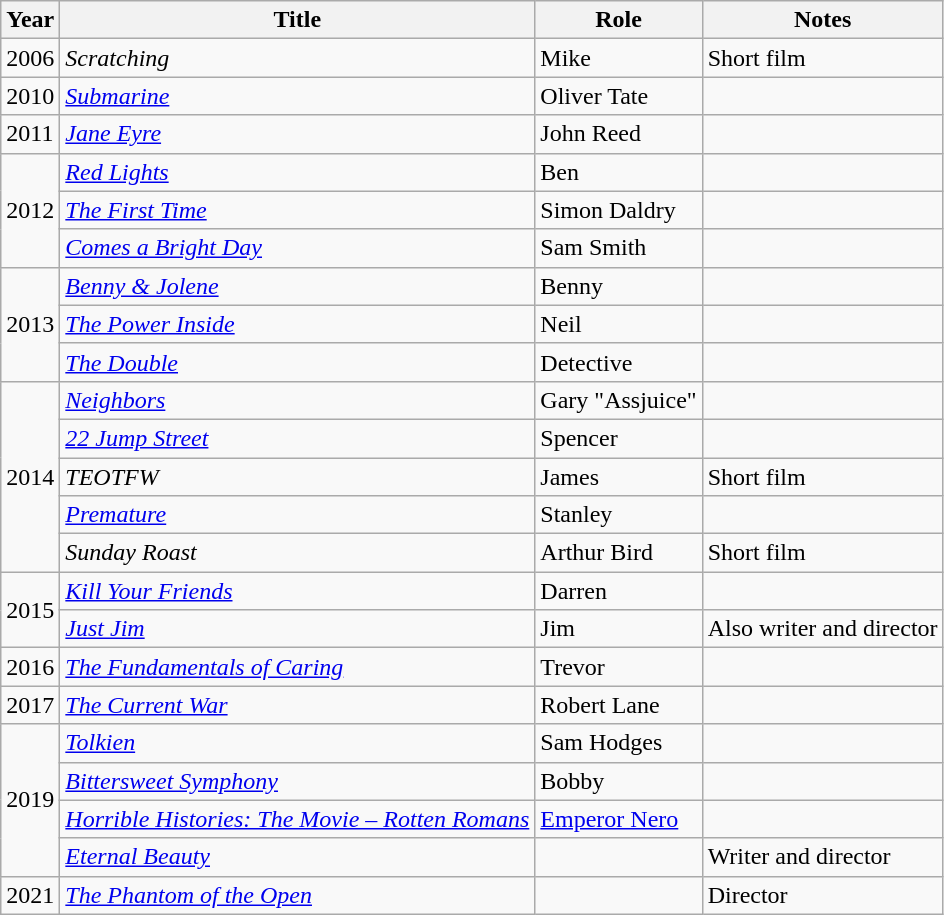<table class="wikitable">
<tr>
<th>Year</th>
<th>Title</th>
<th>Role</th>
<th>Notes</th>
</tr>
<tr>
<td>2006</td>
<td><em>Scratching</em></td>
<td>Mike</td>
<td>Short film</td>
</tr>
<tr>
<td>2010</td>
<td><em><a href='#'>Submarine</a></em></td>
<td>Oliver Tate</td>
<td></td>
</tr>
<tr>
<td>2011</td>
<td><em><a href='#'>Jane Eyre</a></em></td>
<td>John Reed</td>
<td></td>
</tr>
<tr>
<td rowspan="3">2012</td>
<td><em><a href='#'>Red Lights</a></em></td>
<td>Ben</td>
<td></td>
</tr>
<tr>
<td><em><a href='#'>The First Time</a></em></td>
<td>Simon Daldry</td>
<td></td>
</tr>
<tr>
<td><em><a href='#'>Comes a Bright Day</a></em></td>
<td>Sam Smith</td>
<td></td>
</tr>
<tr>
<td rowspan="3">2013</td>
<td><em><a href='#'>Benny & Jolene</a></em></td>
<td>Benny</td>
<td></td>
</tr>
<tr>
<td><em><a href='#'>The Power Inside</a></em></td>
<td>Neil</td>
<td></td>
</tr>
<tr>
<td><em><a href='#'>The Double</a></em></td>
<td>Detective</td>
<td></td>
</tr>
<tr>
<td rowspan="5">2014</td>
<td><em><a href='#'>Neighbors</a></em></td>
<td>Gary "Assjuice"</td>
<td></td>
</tr>
<tr>
<td><em><a href='#'>22 Jump Street</a></em></td>
<td>Spencer</td>
<td></td>
</tr>
<tr>
<td><em>TEOTFW</em></td>
<td>James</td>
<td>Short film</td>
</tr>
<tr>
<td><em><a href='#'>Premature</a></em></td>
<td>Stanley</td>
<td></td>
</tr>
<tr>
<td><em>Sunday Roast</em></td>
<td>Arthur Bird</td>
<td>Short film</td>
</tr>
<tr>
<td rowspan="2">2015</td>
<td><em><a href='#'>Kill Your Friends</a></em></td>
<td>Darren</td>
<td></td>
</tr>
<tr>
<td><em><a href='#'>Just Jim</a></em></td>
<td>Jim</td>
<td>Also writer and director</td>
</tr>
<tr>
<td>2016</td>
<td><em><a href='#'>The Fundamentals of Caring</a></em></td>
<td>Trevor</td>
<td></td>
</tr>
<tr>
<td>2017</td>
<td><em><a href='#'>The Current War</a></em></td>
<td>Robert Lane</td>
<td></td>
</tr>
<tr>
<td rowspan="4">2019</td>
<td><em><a href='#'>Tolkien</a></em></td>
<td>Sam Hodges</td>
<td></td>
</tr>
<tr>
<td><em><a href='#'>Bittersweet Symphony</a></em></td>
<td>Bobby</td>
<td></td>
</tr>
<tr>
<td><em><a href='#'>Horrible Histories: The Movie – Rotten Romans</a></em></td>
<td><a href='#'>Emperor Nero</a></td>
<td></td>
</tr>
<tr>
<td><em><a href='#'>Eternal Beauty</a></em></td>
<td></td>
<td>Writer and director</td>
</tr>
<tr>
<td>2021</td>
<td><em><a href='#'>The Phantom of the Open</a></em></td>
<td></td>
<td>Director</td>
</tr>
</table>
